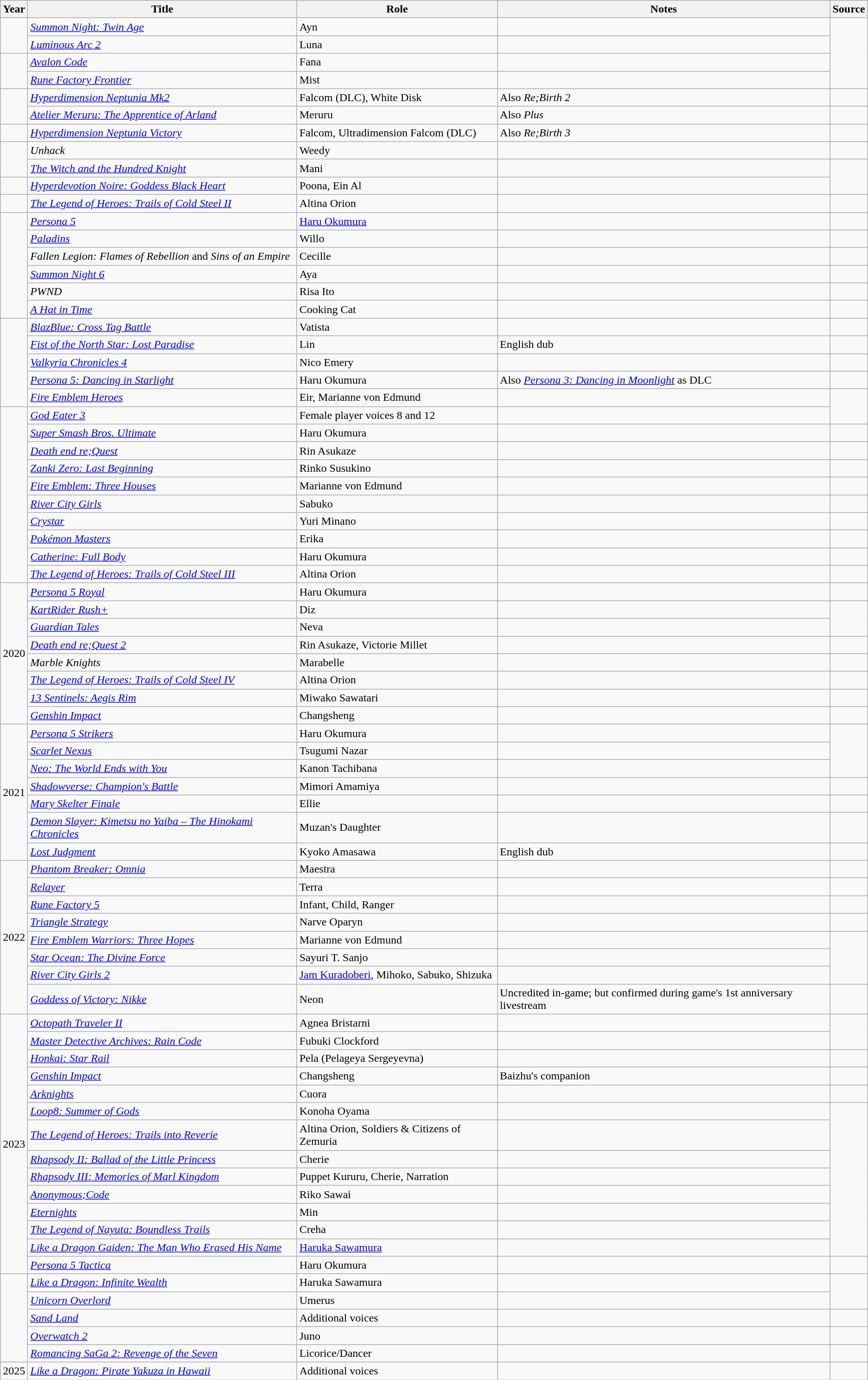<table class="wikitable sortable">
<tr>
<th>Year</th>
<th>Title</th>
<th>Role</th>
<th>Notes</th>
<th>Source</th>
</tr>
<tr>
<td rowspan="2"></td>
<td><em><a href='#'>Summon Night: Twin Age</a></em></td>
<td>Ayn</td>
<td></td>
<td rowspan="4"></td>
</tr>
<tr>
<td><em><a href='#'>Luminous Arc 2</a></em></td>
<td>Luna</td>
<td></td>
</tr>
<tr>
<td rowspan="2"></td>
<td><em><a href='#'>Avalon Code</a></em></td>
<td>Fana</td>
<td></td>
</tr>
<tr>
<td><em><a href='#'>Rune Factory Frontier</a></em></td>
<td>Mist</td>
<td></td>
</tr>
<tr>
<td rowspan="2"></td>
<td><em><a href='#'>Hyperdimension Neptunia Mk2</a></em></td>
<td>Falcom (DLC), White Disk</td>
<td>Also <em>Re;Birth 2</em></td>
<td></td>
</tr>
<tr>
<td><em><a href='#'>Atelier Meruru: The Apprentice of Arland</a></em></td>
<td>Meruru</td>
<td>Also <em>Plus</em></td>
<td></td>
</tr>
<tr>
<td></td>
<td><em><a href='#'>Hyperdimension Neptunia Victory</a></em></td>
<td>Falcom, Ultradimension Falcom (DLC)</td>
<td>Also <em>Re;Birth 3</em></td>
<td></td>
</tr>
<tr>
<td rowspan="2"></td>
<td><em>Unhack</em></td>
<td>Weedy</td>
<td></td>
<td></td>
</tr>
<tr>
<td><em><a href='#'>The Witch and the Hundred Knight</a></em></td>
<td>Mani</td>
<td></td>
<td rowspan="2"></td>
</tr>
<tr>
<td></td>
<td><em><a href='#'>Hyperdevotion Noire: Goddess Black Heart</a></em></td>
<td>Poona, Ein Al</td>
<td></td>
</tr>
<tr>
<td></td>
<td><em><a href='#'>The Legend of Heroes: Trails of Cold Steel II</a></em></td>
<td>Altina Orion</td>
<td></td>
<td></td>
</tr>
<tr>
<td rowspan="6"></td>
<td><em><a href='#'>Persona 5</a></em></td>
<td><a href='#'>Haru Okumura</a></td>
<td></td>
<td></td>
</tr>
<tr>
<td><em><a href='#'>Paladins</a></em></td>
<td>Willo</td>
<td></td>
<td></td>
</tr>
<tr>
<td><em>Fallen Legion: Flames of Rebellion</em> and <em>Sins of an Empire</em></td>
<td>Cecille</td>
<td></td>
<td></td>
</tr>
<tr>
<td><em><a href='#'>Summon Night 6</a></em></td>
<td>Aya</td>
<td></td>
<td></td>
</tr>
<tr>
<td><em>PWND</em></td>
<td>Risa Ito</td>
<td></td>
<td></td>
</tr>
<tr>
<td><em><a href='#'>A Hat in Time</a></em></td>
<td>Cooking Cat</td>
<td></td>
<td></td>
</tr>
<tr>
<td rowspan="5"></td>
<td><em><a href='#'>BlazBlue: Cross Tag Battle</a></em></td>
<td>Vatista</td>
<td></td>
<td></td>
</tr>
<tr>
<td><em><a href='#'>Fist of the North Star: Lost Paradise</a></em></td>
<td>Lin</td>
<td>English dub</td>
<td></td>
</tr>
<tr>
<td><em><a href='#'>Valkyria Chronicles 4</a></em></td>
<td>Nico Emery</td>
<td></td>
<td></td>
</tr>
<tr>
<td><em><a href='#'>Persona 5: Dancing in Starlight</a></em></td>
<td>Haru Okumura</td>
<td>Also <em><a href='#'>Persona 3: Dancing in Moonlight</a></em> as DLC</td>
<td></td>
</tr>
<tr>
<td><em><a href='#'>Fire Emblem Heroes</a></em></td>
<td>Eir, Marianne von Edmund</td>
<td></td>
<td rowspan="2"></td>
</tr>
<tr>
<td rowspan="10"></td>
<td><em><a href='#'>God Eater 3</a></em></td>
<td>Female player voices 8 and 12</td>
<td></td>
</tr>
<tr>
<td><em><a href='#'>Super Smash Bros. Ultimate</a></em></td>
<td>Haru Okumura</td>
<td></td>
<td></td>
</tr>
<tr>
<td><em><a href='#'>Death end re;Quest</a></em></td>
<td>Rin Asukaze</td>
<td></td>
<td></td>
</tr>
<tr>
<td><em><a href='#'>Zanki Zero: Last Beginning</a></em></td>
<td>Rinko Susukino</td>
<td></td>
<td></td>
</tr>
<tr>
<td><em><a href='#'>Fire Emblem: Three Houses</a></em></td>
<td>Marianne von Edmund</td>
<td></td>
<td></td>
</tr>
<tr>
<td><em><a href='#'>River City Girls</a></em></td>
<td>Sabuko</td>
<td></td>
<td></td>
</tr>
<tr>
<td><em><a href='#'>Crystar</a></em></td>
<td>Yuri Minano</td>
<td></td>
<td></td>
</tr>
<tr>
<td><em><a href='#'>Pokémon Masters</a></em></td>
<td>Erika</td>
<td></td>
<td></td>
</tr>
<tr>
<td><em><a href='#'>Catherine: Full Body</a></em></td>
<td>Haru Okumura</td>
<td></td>
<td></td>
</tr>
<tr>
<td><em><a href='#'>The Legend of Heroes: Trails of Cold Steel III</a></em></td>
<td>Altina Orion</td>
<td></td>
<td></td>
</tr>
<tr>
<td rowspan="8">2020</td>
<td><a href='#'><em>Persona 5 Royal</em></a></td>
<td>Haru Okumura</td>
<td></td>
<td></td>
</tr>
<tr>
<td><em><a href='#'>KartRider Rush+</a></em></td>
<td>Diz</td>
<td></td>
<td rowspan="2"></td>
</tr>
<tr>
<td><em><a href='#'>Guardian Tales</a></em></td>
<td>Neva</td>
<td></td>
</tr>
<tr>
<td><em><a href='#'>Death end re;Quest 2</a></em></td>
<td>Rin Asukaze, Victorie Millet</td>
<td></td>
<td></td>
</tr>
<tr>
<td><em>Marble Knights</em></td>
<td>Marabelle</td>
<td></td>
<td></td>
</tr>
<tr>
<td><em><a href='#'>The Legend of Heroes: Trails of Cold Steel IV</a></em></td>
<td>Altina Orion</td>
<td></td>
<td></td>
</tr>
<tr>
<td><em><a href='#'>13 Sentinels: Aegis Rim</a></em></td>
<td>Miwako Sawatari</td>
<td></td>
<td></td>
</tr>
<tr>
<td><em><a href='#'>Genshin Impact</a></em></td>
<td>Changsheng</td>
<td></td>
<td></td>
</tr>
<tr>
<td rowspan="7">2021</td>
<td><em><a href='#'>Persona 5 Strikers</a></em></td>
<td>Haru Okumura</td>
<td></td>
<td rowspan="3"></td>
</tr>
<tr>
<td><em><a href='#'>Scarlet Nexus</a></em></td>
<td>Tsugumi Nazar</td>
<td></td>
</tr>
<tr>
<td><em><a href='#'>Neo: The World Ends with You</a></em></td>
<td>Kanon Tachibana</td>
<td></td>
</tr>
<tr>
<td><em><a href='#'>Shadowverse: Champion's Battle</a></em></td>
<td>Mimori Amamiya</td>
<td></td>
<td></td>
</tr>
<tr>
<td><em><a href='#'>Mary Skelter Finale</a></em></td>
<td>Ellie</td>
<td></td>
<td></td>
</tr>
<tr>
<td><em><a href='#'>Demon Slayer: Kimetsu no Yaiba – The Hinokami Chronicles</a></em></td>
<td>Muzan's Daughter</td>
<td></td>
<td></td>
</tr>
<tr>
<td><em><a href='#'>Lost Judgment</a></em></td>
<td>Kyoko Amasawa</td>
<td>English dub</td>
<td></td>
</tr>
<tr>
<td rowspan="8">2022</td>
<td><em><a href='#'>Phantom Breaker: Omnia</a></em></td>
<td>Maestra</td>
<td></td>
<td></td>
</tr>
<tr>
<td><em><a href='#'>Relayer</a></em></td>
<td>Terra</td>
<td></td>
<td></td>
</tr>
<tr>
<td><em><a href='#'>Rune Factory 5</a></em></td>
<td>Infant, Child, Ranger</td>
<td></td>
<td></td>
</tr>
<tr>
<td><em><a href='#'>Triangle Strategy</a></em></td>
<td>Narve Oparyn</td>
<td></td>
<td></td>
</tr>
<tr>
<td><em><a href='#'>Fire Emblem Warriors: Three Hopes</a></em></td>
<td>Marianne von Edmund</td>
<td></td>
<td rowspan="3"></td>
</tr>
<tr>
<td><em><a href='#'>Star Ocean: The Divine Force</a></em></td>
<td>Sayuri T. Sanjo</td>
<td></td>
</tr>
<tr>
<td><em><a href='#'>River City Girls 2</a></em></td>
<td><a href='#'>Jam Kuradoberi</a>, Mihoko, Sabuko, Shizuka</td>
<td></td>
</tr>
<tr>
<td><em><a href='#'>Goddess of Victory: Nikke</a></em></td>
<td>Neon</td>
<td>Uncredited in-game; but confirmed during game's 1st anniversary livestream</td>
<td></td>
</tr>
<tr>
<td rowspan="14">2023</td>
<td><em><a href='#'>Octopath Traveler II</a></em></td>
<td>Agnea Bristarni</td>
<td></td>
<td rowspan="2"></td>
</tr>
<tr>
<td><em><a href='#'>Master Detective Archives: Rain Code</a></em></td>
<td>Fubuki Clockford</td>
<td></td>
</tr>
<tr>
<td><em><a href='#'>Honkai: Star Rail</a></em></td>
<td>Pela (Pelageya Sergeyevna)</td>
<td></td>
<td></td>
</tr>
<tr>
<td><em><a href='#'>Genshin Impact</a></em></td>
<td>Changsheng</td>
<td>Baizhu's companion</td>
<td></td>
</tr>
<tr>
<td><em><a href='#'>Arknights</a></em></td>
<td>Cuora</td>
<td></td>
<td></td>
</tr>
<tr>
<td><em><a href='#'>Loop8: Summer of Gods</a></em></td>
<td>Konoha Oyama</td>
<td></td>
<td rowspan="8"></td>
</tr>
<tr>
<td><em><a href='#'>The Legend of Heroes: Trails into Reverie</a></em></td>
<td>Altina Orion, Soldiers & Citizens of Zemuria</td>
<td></td>
</tr>
<tr>
<td><em><a href='#'>Rhapsody II: Ballad of the Little Princess</a></em></td>
<td>Cherie</td>
<td></td>
</tr>
<tr>
<td><em><a href='#'>Rhapsody III: Memories of Marl Kingdom</a></em></td>
<td>Puppet Kururu, Cherie, Narration</td>
<td></td>
</tr>
<tr>
<td><em><a href='#'>Anonymous;Code</a></em></td>
<td>Riko Sawai</td>
<td></td>
</tr>
<tr>
<td><em><a href='#'>Eternights</a></em></td>
<td>Min</td>
<td></td>
</tr>
<tr>
<td><em><a href='#'>The Legend of Nayuta: Boundless Trails</a></em></td>
<td>Creha</td>
<td></td>
</tr>
<tr>
<td><em><a href='#'>Like a Dragon Gaiden: The Man Who Erased His Name</a></em></td>
<td><a href='#'>Haruka Sawamura</a></td>
<td></td>
</tr>
<tr>
<td><em><a href='#'>Persona 5 Tactica</a></em></td>
<td>Haru Okumura</td>
<td></td>
<td></td>
</tr>
<tr>
<td rowspan="5"></td>
<td><em><a href='#'>Like a Dragon: Infinite Wealth</a></em></td>
<td>Haruka Sawamura</td>
<td></td>
<td rowspan="2"></td>
</tr>
<tr>
<td><em><a href='#'>Unicorn Overlord</a></em></td>
<td>Umerus</td>
<td></td>
</tr>
<tr>
<td><a href='#'><em>Sand Land</em></a></td>
<td>Additional voices</td>
<td></td>
<td></td>
</tr>
<tr>
<td><em><a href='#'>Overwatch 2</a></em></td>
<td>Juno</td>
<td></td>
<td></td>
</tr>
<tr>
<td><em><a href='#'>Romancing SaGa 2: Revenge of the Seven</a></em></td>
<td>Licorice/Dancer</td>
<td></td>
<td></td>
</tr>
<tr>
<td>2025</td>
<td><em><a href='#'>Like a Dragon: Pirate Yakuza in Hawaii</a></em></td>
<td>Additional voices</td>
<td></td>
<td></td>
</tr>
</table>
